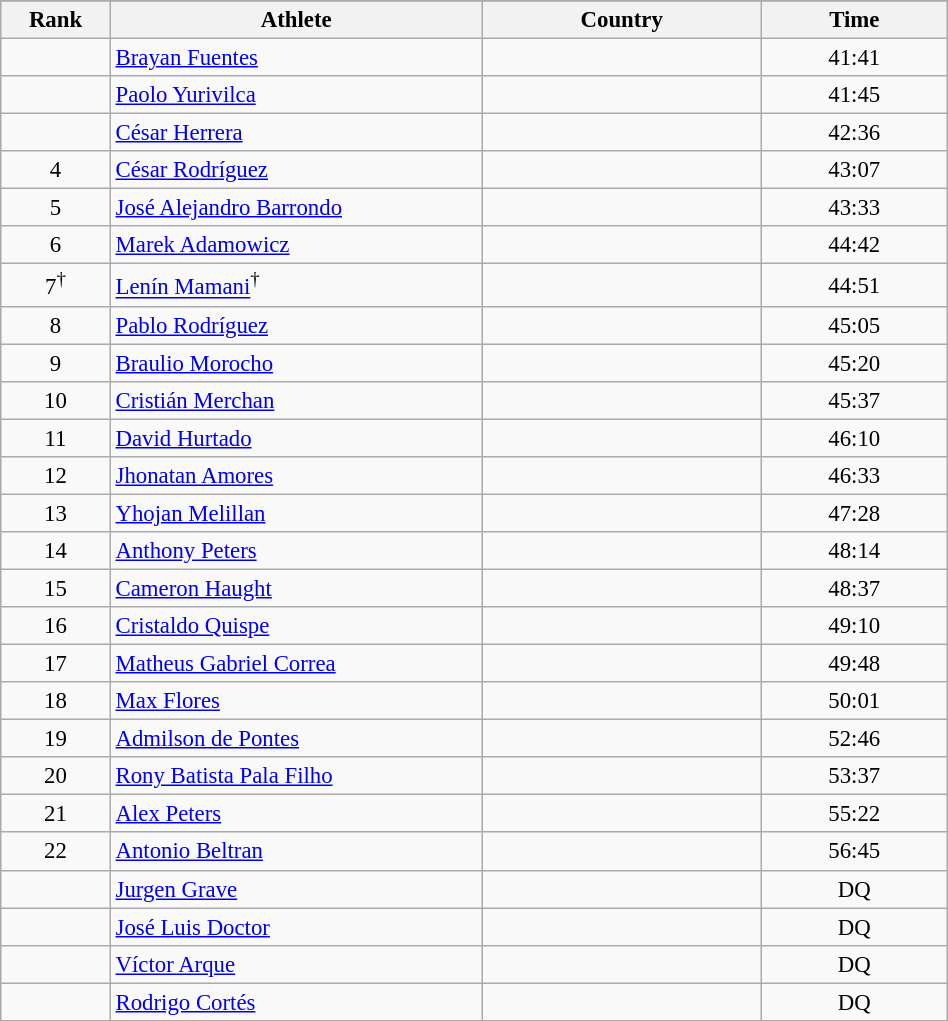<table class="wikitable sortable" style=" text-align:center; font-size:95%;" width="50%">
<tr>
</tr>
<tr>
<th width=5%>Rank</th>
<th width=20%>Athlete</th>
<th width=15%>Country</th>
<th width=10%>Time</th>
</tr>
<tr>
<td align=center></td>
<td align=left><a href='#'>Brayan Fuentes</a></td>
<td align=left></td>
<td>41:41</td>
</tr>
<tr>
<td align=center></td>
<td align=left><a href='#'>Paolo Yurivilca</a></td>
<td align=left></td>
<td>41:45</td>
</tr>
<tr>
<td align=center></td>
<td align=left><a href='#'>César Herrera</a></td>
<td align=left></td>
<td>42:36</td>
</tr>
<tr>
<td align=center>4</td>
<td align=left><a href='#'>César Rodríguez</a></td>
<td align=left></td>
<td>43:07</td>
</tr>
<tr>
<td align=center>5</td>
<td align=left><a href='#'>José Alejandro Barrondo</a></td>
<td align=left></td>
<td>43:33</td>
</tr>
<tr>
<td align=center>6</td>
<td align=left><a href='#'>Marek Adamowicz</a></td>
<td align=left></td>
<td>44:42</td>
</tr>
<tr>
<td align=center>7<sup>†</sup></td>
<td align=left><a href='#'>Lenín Mamani</a><sup>†</sup></td>
<td align=left></td>
<td>44:51</td>
</tr>
<tr>
<td align=center>8</td>
<td align=left><a href='#'>Pablo Rodríguez</a></td>
<td align=left></td>
<td>45:05</td>
</tr>
<tr>
<td align=center>9</td>
<td align=left><a href='#'>Braulio Morocho</a></td>
<td align=left></td>
<td>45:20</td>
</tr>
<tr>
<td align=center>10</td>
<td align=left><a href='#'>Cristián Merchan</a></td>
<td align=left></td>
<td>45:37</td>
</tr>
<tr>
<td align=center>11</td>
<td align=left><a href='#'>David Hurtado</a></td>
<td align=left></td>
<td>46:10</td>
</tr>
<tr>
<td align=center>12</td>
<td align=left><a href='#'>Jhonatan Amores</a></td>
<td align=left></td>
<td>46:33</td>
</tr>
<tr>
<td align=center>13</td>
<td align=left><a href='#'>Yhojan Melillan</a></td>
<td align=left></td>
<td>47:28</td>
</tr>
<tr>
<td align=center>14</td>
<td align=left><a href='#'>Anthony Peters</a></td>
<td align=left></td>
<td>48:14</td>
</tr>
<tr>
<td align=center>15</td>
<td align=left><a href='#'>Cameron Haught</a></td>
<td align=left></td>
<td>48:37</td>
</tr>
<tr>
<td align=center>16</td>
<td align=left><a href='#'>Cristaldo Quispe</a></td>
<td align=left></td>
<td>49:10</td>
</tr>
<tr>
<td align=center>17</td>
<td align=left><a href='#'>Matheus Gabriel Correa</a></td>
<td align=left></td>
<td>49:48</td>
</tr>
<tr>
<td align=center>18</td>
<td align=left><a href='#'>Max Flores</a></td>
<td align=left></td>
<td>50:01</td>
</tr>
<tr>
<td align=center>19</td>
<td align=left><a href='#'>Admilson de Pontes</a></td>
<td align=left></td>
<td>52:46</td>
</tr>
<tr>
<td align=center>20</td>
<td align=left><a href='#'>Rony Batista Pala Filho</a></td>
<td align=left></td>
<td>53:37</td>
</tr>
<tr>
<td align=center>21</td>
<td align=left><a href='#'>Alex Peters</a></td>
<td align=left></td>
<td>55:22</td>
</tr>
<tr>
<td align=center>22</td>
<td align=left><a href='#'>Antonio Beltran</a></td>
<td align=left></td>
<td>56:45</td>
</tr>
<tr>
<td align=center></td>
<td align=left><a href='#'>Jurgen Grave</a></td>
<td align=left></td>
<td>DQ</td>
</tr>
<tr>
<td align=center></td>
<td align=left><a href='#'>José Luis Doctor</a></td>
<td align=left></td>
<td>DQ</td>
</tr>
<tr>
<td align=center></td>
<td align=left><a href='#'>Víctor Arque</a></td>
<td align=left></td>
<td>DQ</td>
</tr>
<tr>
<td align=center></td>
<td align=left><a href='#'>Rodrigo Cortés</a></td>
<td align=left></td>
<td>DQ</td>
</tr>
</table>
